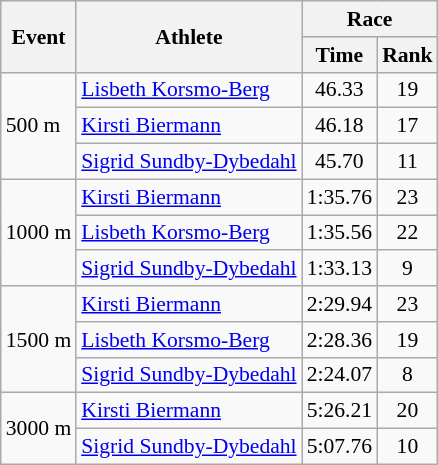<table class="wikitable" border="1" style="font-size:90%">
<tr>
<th rowspan=2>Event</th>
<th rowspan=2>Athlete</th>
<th colspan=2>Race</th>
</tr>
<tr>
<th>Time</th>
<th>Rank</th>
</tr>
<tr>
<td rowspan=3>500 m</td>
<td><a href='#'>Lisbeth Korsmo-Berg</a></td>
<td align=center>46.33</td>
<td align=center>19</td>
</tr>
<tr>
<td><a href='#'>Kirsti Biermann</a></td>
<td align=center>46.18</td>
<td align=center>17</td>
</tr>
<tr>
<td><a href='#'>Sigrid Sundby-Dybedahl</a></td>
<td align=center>45.70</td>
<td align=center>11</td>
</tr>
<tr>
<td rowspan=3>1000 m</td>
<td><a href='#'>Kirsti Biermann</a></td>
<td align=center>1:35.76</td>
<td align=center>23</td>
</tr>
<tr>
<td><a href='#'>Lisbeth Korsmo-Berg</a></td>
<td align=center>1:35.56</td>
<td align=center>22</td>
</tr>
<tr>
<td><a href='#'>Sigrid Sundby-Dybedahl</a></td>
<td align=center>1:33.13</td>
<td align=center>9</td>
</tr>
<tr>
<td rowspan=3>1500 m</td>
<td><a href='#'>Kirsti Biermann</a></td>
<td align=center>2:29.94</td>
<td align=center>23</td>
</tr>
<tr>
<td><a href='#'>Lisbeth Korsmo-Berg</a></td>
<td align=center>2:28.36</td>
<td align=center>19</td>
</tr>
<tr>
<td><a href='#'>Sigrid Sundby-Dybedahl</a></td>
<td align=center>2:24.07</td>
<td align=center>8</td>
</tr>
<tr>
<td rowspan=2>3000 m</td>
<td><a href='#'>Kirsti Biermann</a></td>
<td align=center>5:26.21</td>
<td align=center>20</td>
</tr>
<tr>
<td><a href='#'>Sigrid Sundby-Dybedahl</a></td>
<td align=center>5:07.76</td>
<td align=center>10</td>
</tr>
</table>
